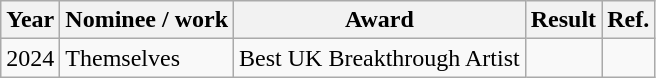<table class="wikitable">
<tr>
<th>Year</th>
<th>Nominee / work</th>
<th>Award</th>
<th>Result</th>
<th>Ref.</th>
</tr>
<tr>
<td>2024</td>
<td>Themselves</td>
<td>Best UK Breakthrough Artist</td>
<td></td>
<td></td>
</tr>
</table>
